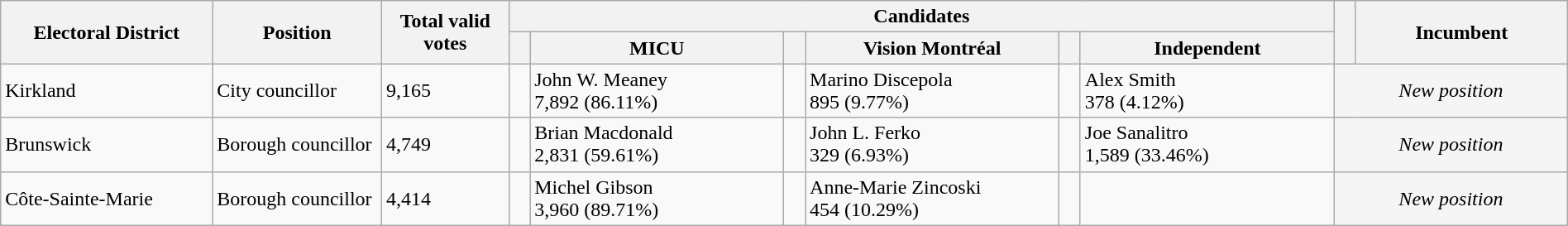<table class="wikitable" width="100%">
<tr>
<th width=10% rowspan=2>Electoral District</th>
<th width=8% rowspan=2>Position</th>
<th width=6% rowspan=2>Total valid votes</th>
<th colspan=6>Candidates</th>
<th width=1% rowspan=2> </th>
<th width=10% rowspan=2>Incumbent</th>
</tr>
<tr>
<th width=1% > </th>
<th width=12% >MICU</th>
<th width=1% > </th>
<th width=12% >Vision Montréal</th>
<th width=1% > </th>
<th width=12% >Independent</th>
</tr>
<tr>
<td>Kirkland</td>
<td>City councillor</td>
<td>9,165</td>
<td> </td>
<td>John W. Meaney<br>7,892 (86.11%)</td>
<td></td>
<td>Marino Discepola<br>895 (9.77%)</td>
<td></td>
<td>Alex Smith<br>378 (4.12%)</td>
<td colspan="2" style="background:whitesmoke; text-align:center;"><em>New position</em></td>
</tr>
<tr>
<td>Brunswick</td>
<td>Borough councillor</td>
<td>4,749</td>
<td> </td>
<td>Brian Macdonald<br>2,831 (59.61%)</td>
<td></td>
<td>John L. Ferko<br>329 (6.93%)</td>
<td></td>
<td>Joe Sanalitro<br>1,589 (33.46%)</td>
<td colspan="2" style="background:whitesmoke; text-align:center;"><em>New position</em></td>
</tr>
<tr>
<td>Côte-Sainte-Marie</td>
<td>Borough councillor</td>
<td>4,414</td>
<td> </td>
<td>Michel Gibson<br>3,960 (89.71%)</td>
<td></td>
<td>Anne-Marie Zincoski<br>454 (10.29%)</td>
<td></td>
<td></td>
<td colspan="2" style="background:whitesmoke; text-align:center;"><em>New position</em></td>
</tr>
</table>
